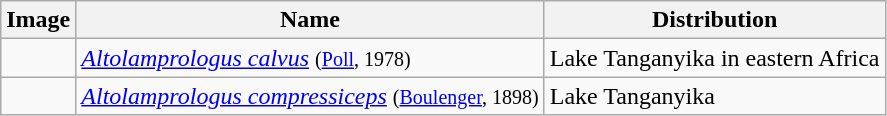<table class="wikitable sortable">
<tr>
<th>Image</th>
<th>Name</th>
<th>Distribution</th>
</tr>
<tr>
<td></td>
<td><em><a href='#'>Altolamprologus calvus</a></em> <small>(<a href='#'>Poll</a>, 1978)</small></td>
<td>Lake Tanganyika in eastern Africa</td>
</tr>
<tr>
<td></td>
<td><em><a href='#'>Altolamprologus compressiceps</a></em> <small>(<a href='#'>Boulenger</a>, 1898)</small></td>
<td>Lake Tanganyika</td>
</tr>
</table>
